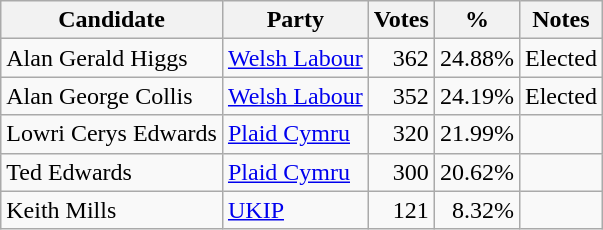<table class=wikitable style=text-align:right>
<tr>
<th>Candidate</th>
<th>Party</th>
<th>Votes</th>
<th>%</th>
<th>Notes</th>
</tr>
<tr>
<td align=left>Alan Gerald Higgs</td>
<td align=left><a href='#'>Welsh Labour</a></td>
<td>362</td>
<td>24.88%</td>
<td align=left>Elected</td>
</tr>
<tr>
<td align=left>Alan George Collis</td>
<td align=left><a href='#'>Welsh Labour</a></td>
<td>352</td>
<td>24.19%</td>
<td align=left>Elected</td>
</tr>
<tr>
<td align=left>Lowri Cerys Edwards</td>
<td align=left><a href='#'>Plaid Cymru</a></td>
<td>320</td>
<td>21.99%</td>
<td></td>
</tr>
<tr>
<td align=left>Ted Edwards</td>
<td align=left><a href='#'>Plaid Cymru</a></td>
<td>300</td>
<td>20.62%</td>
<td></td>
</tr>
<tr>
<td align=left>Keith Mills</td>
<td align=left><a href='#'>UKIP</a></td>
<td>121</td>
<td>8.32%</td>
<td></td>
</tr>
</table>
